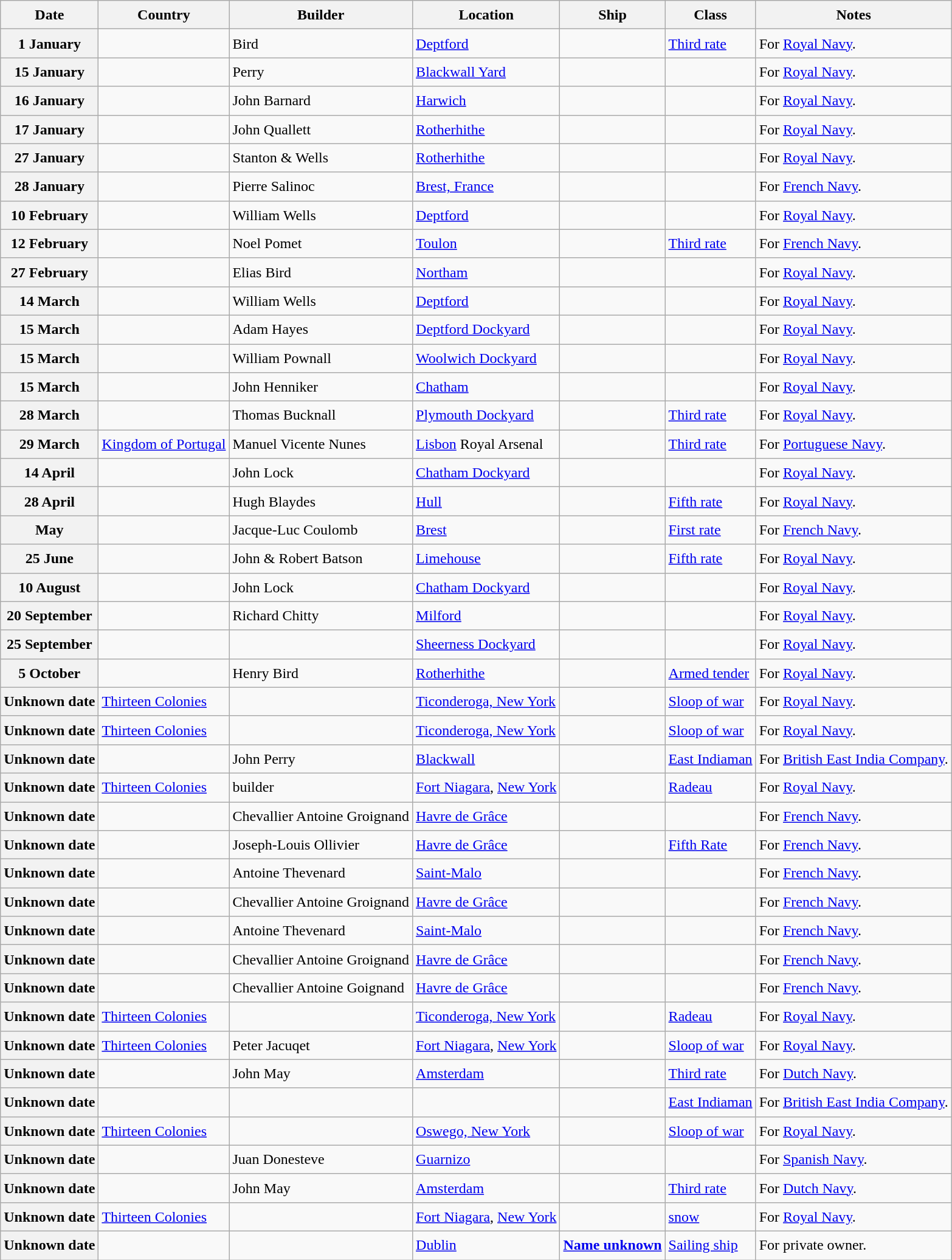<table class="wikitable sortable" style="font-size:1.00em; line-height:1.5em;">
<tr>
<th>Date</th>
<th>Country</th>
<th>Builder</th>
<th>Location</th>
<th>Ship</th>
<th>Class</th>
<th>Notes</th>
</tr>
<tr ---->
<th>1 January</th>
<td></td>
<td>Bird</td>
<td><a href='#'>Deptford</a></td>
<td><strong></strong></td>
<td><a href='#'>Third rate</a></td>
<td>For <a href='#'>Royal Navy</a>.</td>
</tr>
<tr ---->
<th>15 January</th>
<td></td>
<td>Perry</td>
<td><a href='#'>Blackwall Yard</a></td>
<td><strong></strong></td>
<td></td>
<td>For <a href='#'>Royal Navy</a>.</td>
</tr>
<tr ---->
<th>16 January</th>
<td></td>
<td>John Barnard</td>
<td><a href='#'>Harwich</a></td>
<td><strong></strong></td>
<td></td>
<td>For <a href='#'>Royal Navy</a>.</td>
</tr>
<tr ---->
<th>17 January</th>
<td></td>
<td>John Quallett</td>
<td><a href='#'>Rotherhithe</a></td>
<td><strong></strong></td>
<td></td>
<td>For <a href='#'>Royal Navy</a>.</td>
</tr>
<tr ---->
<th>27 January</th>
<td></td>
<td>Stanton & Wells</td>
<td><a href='#'>Rotherhithe</a></td>
<td><strong></strong></td>
<td></td>
<td>For <a href='#'>Royal Navy</a>.</td>
</tr>
<tr ---->
<th>28 January</th>
<td></td>
<td>Pierre Salinoc</td>
<td><a href='#'>Brest, France</a></td>
<td><strong></strong></td>
<td></td>
<td>For <a href='#'>French Navy</a>.</td>
</tr>
<tr ---->
<th>10 February</th>
<td></td>
<td>William Wells</td>
<td><a href='#'>Deptford</a></td>
<td><strong></strong></td>
<td></td>
<td>For <a href='#'>Royal Navy</a>.</td>
</tr>
<tr ---->
<th>12 February</th>
<td></td>
<td>Noel Pomet</td>
<td><a href='#'>Toulon</a></td>
<td><strong></strong></td>
<td><a href='#'>Third rate</a></td>
<td>For <a href='#'>French Navy</a>.</td>
</tr>
<tr ---->
<th>27 February</th>
<td></td>
<td>Elias Bird</td>
<td><a href='#'>Northam</a></td>
<td><strong></strong></td>
<td></td>
<td>For <a href='#'>Royal Navy</a>.</td>
</tr>
<tr ---->
<th>14 March</th>
<td></td>
<td>William Wells</td>
<td><a href='#'>Deptford</a></td>
<td><strong></strong></td>
<td></td>
<td>For <a href='#'>Royal Navy</a>.</td>
</tr>
<tr ---->
<th>15 March</th>
<td></td>
<td>Adam Hayes</td>
<td><a href='#'>Deptford Dockyard</a></td>
<td><strong></strong></td>
<td></td>
<td>For <a href='#'>Royal Navy</a>.</td>
</tr>
<tr ---->
<th>15 March</th>
<td></td>
<td>William Pownall</td>
<td><a href='#'>Woolwich Dockyard</a></td>
<td><strong></strong></td>
<td></td>
<td>For <a href='#'>Royal Navy</a>.</td>
</tr>
<tr ---->
<th>15 March</th>
<td></td>
<td>John Henniker</td>
<td><a href='#'>Chatham</a></td>
<td><strong></strong></td>
<td></td>
<td>For <a href='#'>Royal Navy</a>.</td>
</tr>
<tr ---->
<th>28 March</th>
<td></td>
<td>Thomas Bucknall</td>
<td><a href='#'>Plymouth Dockyard</a></td>
<td><strong></strong></td>
<td><a href='#'>Third rate</a></td>
<td>For <a href='#'>Royal Navy</a>.</td>
</tr>
<tr>
<th>29 March</th>
<td> <a href='#'>Kingdom of Portugal</a></td>
<td>Manuel Vicente Nunes</td>
<td><a href='#'>Lisbon</a> Royal  Arsenal</td>
<td><strong></strong></td>
<td><a href='#'>Third rate</a></td>
<td>For <a href='#'>Portuguese Navy</a>.</td>
</tr>
<tr ---->
<th>14 April</th>
<td></td>
<td>John Lock</td>
<td><a href='#'>Chatham Dockyard</a></td>
<td><strong></strong></td>
<td></td>
<td>For <a href='#'>Royal Navy</a>.</td>
</tr>
<tr ---->
<th>28 April</th>
<td></td>
<td>Hugh Blaydes</td>
<td><a href='#'>Hull</a></td>
<td><strong></strong></td>
<td><a href='#'>Fifth rate</a></td>
<td>For <a href='#'>Royal Navy</a>.</td>
</tr>
<tr ---->
<th>May</th>
<td></td>
<td>Jacque-Luc Coulomb</td>
<td><a href='#'>Brest</a></td>
<td><strong></strong></td>
<td><a href='#'>First rate</a></td>
<td>For <a href='#'>French Navy</a>.</td>
</tr>
<tr ---->
<th>25 June</th>
<td></td>
<td>John & Robert Batson</td>
<td><a href='#'>Limehouse</a></td>
<td><strong></strong></td>
<td><a href='#'>Fifth rate</a></td>
<td>For <a href='#'>Royal Navy</a>.</td>
</tr>
<tr ---->
<th>10 August</th>
<td></td>
<td>John Lock</td>
<td><a href='#'>Chatham Dockyard</a></td>
<td><strong></strong></td>
<td></td>
<td>For <a href='#'>Royal Navy</a>.</td>
</tr>
<tr ---->
<th>20 September</th>
<td></td>
<td>Richard Chitty</td>
<td><a href='#'>Milford</a></td>
<td><strong></strong></td>
<td></td>
<td>For <a href='#'>Royal Navy</a>.</td>
</tr>
<tr ---->
<th>25 September</th>
<td></td>
<td></td>
<td><a href='#'>Sheerness Dockyard</a></td>
<td><strong></strong></td>
<td></td>
<td>For <a href='#'>Royal Navy</a>.</td>
</tr>
<tr ---->
<th>5 October</th>
<td></td>
<td>Henry Bird</td>
<td><a href='#'>Rotherhithe</a></td>
<td><strong></strong></td>
<td><a href='#'>Armed tender</a></td>
<td>For <a href='#'>Royal Navy</a>.</td>
</tr>
<tr ---->
<th>Unknown date</th>
<td> <a href='#'>Thirteen Colonies</a></td>
<td></td>
<td><a href='#'>Ticonderoga, New York</a></td>
<td><strong></strong></td>
<td><a href='#'>Sloop of war</a></td>
<td>For <a href='#'>Royal Navy</a>.</td>
</tr>
<tr ---->
<th>Unknown date</th>
<td> <a href='#'>Thirteen Colonies</a></td>
<td></td>
<td><a href='#'>Ticonderoga, New York</a></td>
<td><strong></strong></td>
<td><a href='#'>Sloop of war</a></td>
<td>For <a href='#'>Royal Navy</a>.</td>
</tr>
<tr ---->
<th>Unknown date</th>
<td></td>
<td>John Perry</td>
<td><a href='#'>Blackwall</a></td>
<td><strong></strong></td>
<td><a href='#'>East Indiaman</a></td>
<td>For <a href='#'>British East India Company</a>.</td>
</tr>
<tr ---->
<th>Unknown date</th>
<td> <a href='#'>Thirteen Colonies</a></td>
<td>builder</td>
<td><a href='#'>Fort Niagara</a>, <a href='#'>New York</a></td>
<td><strong></strong></td>
<td><a href='#'>Radeau</a></td>
<td>For <a href='#'>Royal Navy</a>.</td>
</tr>
<tr ---->
<th>Unknown date</th>
<td></td>
<td>Chevallier Antoine Groignand</td>
<td><a href='#'>Havre de Grâce</a></td>
<td><strong></strong></td>
<td></td>
<td>For <a href='#'>French Navy</a>.</td>
</tr>
<tr ---->
<th>Unknown date</th>
<td></td>
<td>Joseph-Louis Ollivier</td>
<td><a href='#'>Havre de Grâce</a></td>
<td><strong></strong></td>
<td><a href='#'>Fifth Rate</a></td>
<td>For <a href='#'>French Navy</a>.</td>
</tr>
<tr ---->
<th>Unknown date</th>
<td></td>
<td>Antoine Thevenard</td>
<td><a href='#'>Saint-Malo</a></td>
<td><strong></strong></td>
<td></td>
<td>For <a href='#'>French Navy</a>.</td>
</tr>
<tr ---->
<th>Unknown date</th>
<td></td>
<td>Chevallier Antoine Groignand</td>
<td><a href='#'>Havre de Grâce</a></td>
<td><strong></strong></td>
<td></td>
<td>For <a href='#'>French Navy</a>.</td>
</tr>
<tr ---->
<th>Unknown date</th>
<td></td>
<td>Antoine Thevenard</td>
<td><a href='#'>Saint-Malo</a></td>
<td><strong></strong></td>
<td></td>
<td>For <a href='#'>French Navy</a>.</td>
</tr>
<tr ---->
<th>Unknown date</th>
<td></td>
<td>Chevallier Antoine Groignand</td>
<td><a href='#'>Havre de Grâce</a></td>
<td><strong></strong></td>
<td></td>
<td>For <a href='#'>French Navy</a>.</td>
</tr>
<tr ---->
<th>Unknown date</th>
<td></td>
<td>Chevallier Antoine Goignand</td>
<td><a href='#'>Havre de Grâce</a></td>
<td><strong></strong></td>
<td></td>
<td>For <a href='#'>French Navy</a>.</td>
</tr>
<tr ---->
<th>Unknown date</th>
<td> <a href='#'>Thirteen Colonies</a></td>
<td></td>
<td><a href='#'>Ticonderoga, New York</a></td>
<td><strong></strong></td>
<td><a href='#'>Radeau</a></td>
<td>For <a href='#'>Royal Navy</a>.</td>
</tr>
<tr ---->
<th>Unknown date</th>
<td> <a href='#'>Thirteen Colonies</a></td>
<td>Peter Jacuqet</td>
<td><a href='#'>Fort Niagara</a>, <a href='#'>New York</a></td>
<td><strong></strong></td>
<td><a href='#'>Sloop of war</a></td>
<td>For <a href='#'>Royal Navy</a>.</td>
</tr>
<tr ---->
<th>Unknown date</th>
<td></td>
<td>John May</td>
<td><a href='#'>Amsterdam</a></td>
<td><strong></strong></td>
<td><a href='#'>Third rate</a></td>
<td>For <a href='#'>Dutch Navy</a>.</td>
</tr>
<tr ---->
<th>Unknown date</th>
<td></td>
<td></td>
<td></td>
<td><strong></strong></td>
<td><a href='#'>East Indiaman</a></td>
<td>For <a href='#'>British East India Company</a>.</td>
</tr>
<tr ---->
<th>Unknown date</th>
<td> <a href='#'>Thirteen Colonies</a></td>
<td></td>
<td><a href='#'>Oswego, New York</a></td>
<td><strong></strong></td>
<td><a href='#'>Sloop of war</a></td>
<td>For <a href='#'>Royal Navy</a>.</td>
</tr>
<tr ---->
<th>Unknown date</th>
<td></td>
<td>Juan Donesteve</td>
<td><a href='#'>Guarnizo</a></td>
<td><strong></strong></td>
<td></td>
<td>For <a href='#'>Spanish Navy</a>.</td>
</tr>
<tr ---->
<th>Unknown date</th>
<td></td>
<td>John May</td>
<td><a href='#'>Amsterdam</a></td>
<td><strong></strong></td>
<td><a href='#'>Third rate</a></td>
<td>For <a href='#'>Dutch Navy</a>.</td>
</tr>
<tr ---->
<th>Unknown date</th>
<td> <a href='#'>Thirteen Colonies</a></td>
<td></td>
<td><a href='#'>Fort Niagara</a>, <a href='#'>New York</a></td>
<td><strong></strong></td>
<td><a href='#'>snow</a></td>
<td>For <a href='#'>Royal Navy</a>.</td>
</tr>
<tr ---->
<th>Unknown date</th>
<td></td>
<td></td>
<td><a href='#'>Dublin</a></td>
<td><strong><a href='#'>Name unknown</a></strong></td>
<td><a href='#'>Sailing ship</a></td>
<td>For private owner.</td>
</tr>
</table>
